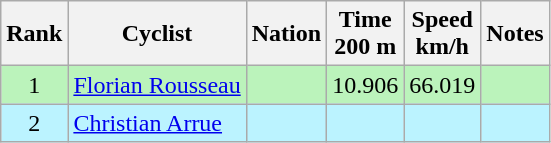<table class="wikitable sortable" style="text-align:center">
<tr>
<th>Rank</th>
<th>Cyclist</th>
<th>Nation</th>
<th>Time<br>200 m</th>
<th>Speed<br>km/h</th>
<th>Notes</th>
</tr>
<tr bgcolor=bbf3bb>
<td>1</td>
<td align=left><a href='#'>Florian Rousseau</a></td>
<td align=left></td>
<td>10.906</td>
<td>66.019</td>
<td></td>
</tr>
<tr bgcolor=bbf3ff>
<td>2</td>
<td align=left><a href='#'>Christian Arrue</a></td>
<td align=left></td>
<td></td>
<td></td>
<td></td>
</tr>
</table>
